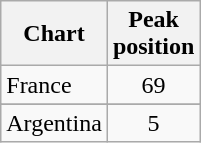<table class="wikitable sortable">
<tr>
<th align="left">Chart</th>
<th align="center">Peak<br>position</th>
</tr>
<tr>
<td align="left">France</td>
<td align="center">69</td>
</tr>
<tr>
</tr>
<tr>
<td align="left">Argentina</td>
<td align="center">5</td>
</tr>
</table>
